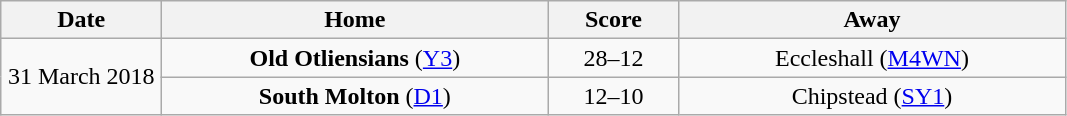<table class="wikitable" style="text-align: center">
<tr>
<th width=100>Date</th>
<th width=250>Home</th>
<th width=80>Score</th>
<th width=250>Away</th>
</tr>
<tr>
<td rowspan=2>31 March 2018</td>
<td><strong>Old Otliensians</strong> (<a href='#'>Y3</a>)</td>
<td>28–12</td>
<td>Eccleshall (<a href='#'>M4WN</a>)</td>
</tr>
<tr>
<td><strong>South Molton</strong> (<a href='#'>D1</a>)</td>
<td>12–10</td>
<td>Chipstead (<a href='#'>SY1</a>)</td>
</tr>
</table>
